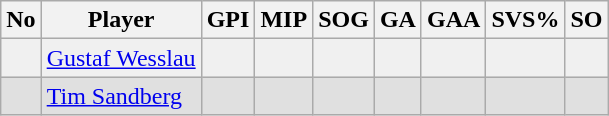<table class="wikitable sortable">
<tr>
<th>No</th>
<th>Player</th>
<th>GPI</th>
<th>MIP</th>
<th>SOG</th>
<th>GA</th>
<th>GAA</th>
<th>SVS%</th>
<th>SO</th>
</tr>
<tr bgcolor="#f0f0f0">
<td></td>
<td> <a href='#'>Gustaf Wesslau</a></td>
<td></td>
<td></td>
<td></td>
<td></td>
<td></td>
<td></td>
<td></td>
</tr>
<tr bgcolor="#e0e0e0">
<td></td>
<td> <a href='#'>Tim Sandberg</a></td>
<td></td>
<td></td>
<td></td>
<td></td>
<td></td>
<td></td>
<td></td>
</tr>
</table>
